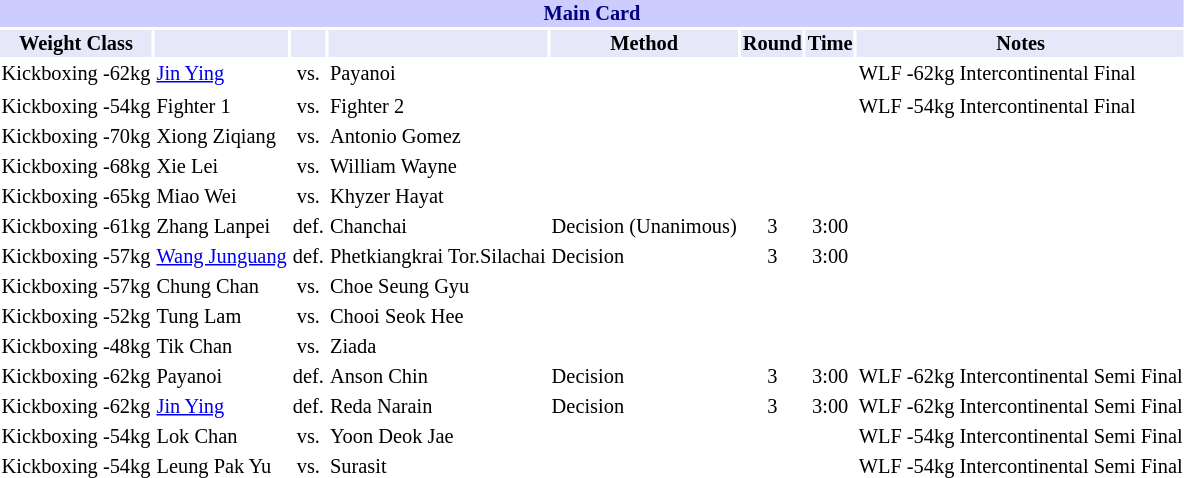<table class="toccolours" style="font-size: 85%;">
<tr>
<th colspan="8" style="background-color: #ccf; color: #000080; text-align: center;"><strong>Main Card</strong></th>
</tr>
<tr>
<th colspan="1" style="background-color: #E6E8FA; color: #000000; text-align: center;">Weight Class</th>
<th colspan="1" style="background-color: #E6E8FA; color: #000000; text-align: center;"></th>
<th colspan="1" style="background-color: #E6E8FA; color: #000000; text-align: center;"></th>
<th colspan="1" style="background-color: #E6E8FA; color: #000000; text-align: center;"></th>
<th colspan="1" style="background-color: #E6E8FA; color: #000000; text-align: center;">Method</th>
<th colspan="1" style="background-color: #E6E8FA; color: #000000; text-align: center;">Round</th>
<th colspan="1" style="background-color: #E6E8FA; color: #000000; text-align: center;">Time</th>
<th colspan="1" style="background-color: #E6E8FA; color: #000000; text-align: center;">Notes</th>
</tr>
<tr>
<td>Kickboxing -62kg</td>
<td> <a href='#'>Jin Ying</a></td>
<td align=center>vs.</td>
<td> Payanoi</td>
<td></td>
<td align=center></td>
<td align=center></td>
<td>WLF -62kg Intercontinental Final</td>
</tr>
<tr>
</tr>
<tr>
<td>Kickboxing -54kg</td>
<td> Fighter 1</td>
<td align=center>vs.</td>
<td> Fighter 2</td>
<td></td>
<td align=center></td>
<td align=center></td>
<td>WLF -54kg Intercontinental Final</td>
</tr>
<tr>
<td>Kickboxing -70kg</td>
<td> Xiong Ziqiang</td>
<td align=center>vs.</td>
<td> Antonio Gomez</td>
<td></td>
<td align=center></td>
<td align=center></td>
<td></td>
</tr>
<tr>
<td>Kickboxing -68kg</td>
<td> Xie Lei</td>
<td align=center>vs.</td>
<td> William Wayne</td>
<td></td>
<td align=center></td>
<td align=center></td>
<td></td>
</tr>
<tr>
<td>Kickboxing -65kg</td>
<td> Miao Wei</td>
<td align=center>vs.</td>
<td> Khyzer Hayat</td>
<td></td>
<td align=center></td>
<td align=center></td>
<td></td>
</tr>
<tr>
<td>Kickboxing -61kg</td>
<td> Zhang Lanpei</td>
<td align=center>def.</td>
<td> Chanchai</td>
<td>Decision (Unanimous)</td>
<td align=center>3</td>
<td align=center>3:00</td>
<td></td>
</tr>
<tr>
<td>Kickboxing -57kg</td>
<td> <a href='#'>Wang Junguang</a></td>
<td align=center>def.</td>
<td> Phetkiangkrai Tor.Silachai</td>
<td>Decision</td>
<td align=center>3</td>
<td align=center>3:00</td>
<td></td>
</tr>
<tr>
<td>Kickboxing -57kg</td>
<td> Chung Chan</td>
<td align=center>vs.</td>
<td> Choe Seung Gyu</td>
<td></td>
<td align=center></td>
<td align=center></td>
<td></td>
</tr>
<tr>
<td>Kickboxing -52kg</td>
<td> Tung Lam</td>
<td align=center>vs.</td>
<td> Chooi Seok Hee</td>
<td></td>
<td align=center></td>
<td align=center></td>
<td></td>
</tr>
<tr>
<td>Kickboxing -48kg</td>
<td> Tik Chan</td>
<td align=center>vs.</td>
<td> Ziada</td>
<td></td>
<td align=center></td>
<td align=center></td>
<td></td>
</tr>
<tr>
<td>Kickboxing -62kg</td>
<td> Payanoi</td>
<td align=center>def.</td>
<td> Anson Chin</td>
<td>Decision</td>
<td align=center>3</td>
<td align=center>3:00</td>
<td>WLF -62kg Intercontinental Semi Final</td>
</tr>
<tr>
<td>Kickboxing -62kg</td>
<td> <a href='#'>Jin Ying</a></td>
<td align=center>def.</td>
<td> Reda Narain</td>
<td>Decision</td>
<td align=center>3</td>
<td align=center>3:00</td>
<td>WLF -62kg Intercontinental Semi Final</td>
</tr>
<tr>
<td>Kickboxing -54kg</td>
<td> Lok Chan</td>
<td align=center>vs.</td>
<td> Yoon Deok Jae</td>
<td></td>
<td align=center></td>
<td align=center></td>
<td>WLF -54kg Intercontinental Semi Final</td>
</tr>
<tr>
<td>Kickboxing -54kg</td>
<td> Leung Pak Yu</td>
<td align=center>vs.</td>
<td> Surasit</td>
<td></td>
<td align=center></td>
<td align=center></td>
<td>WLF -54kg Intercontinental Semi Final</td>
</tr>
</table>
